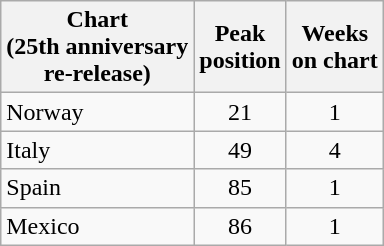<table class="wikitable sortable">
<tr>
<th align="left">Chart<br> (25th anniversary<br> re-release)</th>
<th align="center">Peak<br>position</th>
<th align="center">Weeks<br>on chart</th>
</tr>
<tr>
<td align="left">Norway</td>
<td align="center">21</td>
<td align="center">1</td>
</tr>
<tr>
<td align="left">Italy</td>
<td align="center">49</td>
<td align="center">4</td>
</tr>
<tr>
<td align="left">Spain</td>
<td align="center">85</td>
<td align="center">1</td>
</tr>
<tr>
<td align="left">Mexico</td>
<td align="center">86</td>
<td align="center">1</td>
</tr>
</table>
